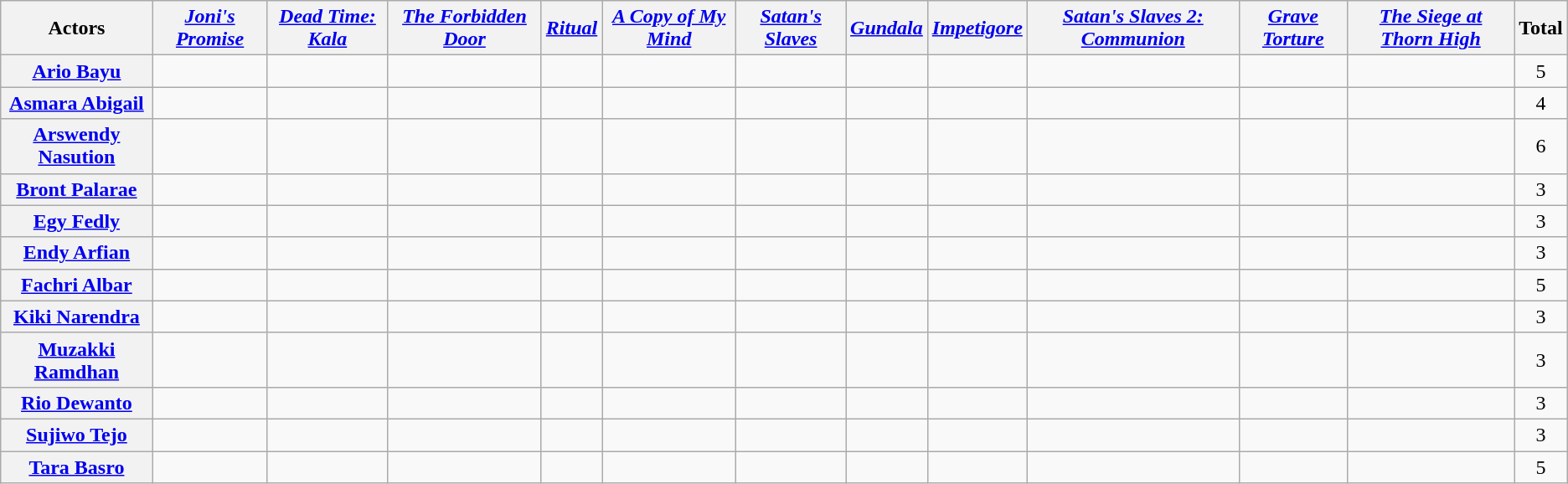<table class="wikitable sortable plainrowheaders" style="text-align:center;">
<tr>
<th scope="col">Actors</th>
<th scope="col"><em><a href='#'>Joni's Promise</a></em></th>
<th scope="col"><em><a href='#'>Dead Time: Kala</a></em></th>
<th scope="col"><em><a href='#'>The Forbidden Door</a></em></th>
<th scope="col"><em><a href='#'>Ritual</a></em></th>
<th scope="col"><em><a href='#'>A Copy of My Mind</a></em></th>
<th scope="col"><em><a href='#'>Satan's Slaves</a></em></th>
<th scope="col"><em><a href='#'>Gundala</a></em></th>
<th scope="col"><em><a href='#'>Impetigore</a></em></th>
<th scope="col"><em><a href='#'>Satan's Slaves 2: Communion</a></em></th>
<th scope="col"><em><a href='#'>Grave Torture</a></em></th>
<th scope="col"><em><a href='#'>The Siege at Thorn High</a></em></th>
<th scope="col">Total</th>
</tr>
<tr>
<th scope="row"><a href='#'>Ario Bayu</a></th>
<td></td>
<td></td>
<td></td>
<td></td>
<td></td>
<td></td>
<td></td>
<td></td>
<td></td>
<td></td>
<td></td>
<td>5</td>
</tr>
<tr>
<th scope="row"><a href='#'>Asmara Abigail</a></th>
<td></td>
<td></td>
<td></td>
<td></td>
<td></td>
<td></td>
<td></td>
<td></td>
<td></td>
<td></td>
<td></td>
<td>4</td>
</tr>
<tr>
<th scope="row"><a href='#'>Arswendy Nasution</a></th>
<td></td>
<td></td>
<td></td>
<td></td>
<td></td>
<td></td>
<td></td>
<td></td>
<td></td>
<td></td>
<td></td>
<td>6</td>
</tr>
<tr>
<th scope="row"><a href='#'>Bront Palarae</a></th>
<td></td>
<td></td>
<td></td>
<td></td>
<td></td>
<td></td>
<td></td>
<td></td>
<td></td>
<td></td>
<td></td>
<td>3</td>
</tr>
<tr>
<th scope="row"><a href='#'>Egy Fedly</a></th>
<td></td>
<td></td>
<td></td>
<td></td>
<td></td>
<td></td>
<td></td>
<td></td>
<td></td>
<td></td>
<td></td>
<td>3</td>
</tr>
<tr>
<th scope="row"><a href='#'>Endy Arfian</a></th>
<td></td>
<td></td>
<td></td>
<td></td>
<td></td>
<td></td>
<td></td>
<td></td>
<td></td>
<td></td>
<td></td>
<td>3</td>
</tr>
<tr>
<th scope="row"><a href='#'>Fachri Albar</a></th>
<td></td>
<td></td>
<td></td>
<td></td>
<td></td>
<td></td>
<td></td>
<td></td>
<td></td>
<td></td>
<td></td>
<td>5</td>
</tr>
<tr>
<th scope="row"><a href='#'>Kiki Narendra</a></th>
<td></td>
<td></td>
<td></td>
<td></td>
<td></td>
<td></td>
<td></td>
<td></td>
<td></td>
<td></td>
<td></td>
<td>3</td>
</tr>
<tr>
<th scope="row"><a href='#'>Muzakki Ramdhan</a></th>
<td></td>
<td></td>
<td></td>
<td></td>
<td></td>
<td></td>
<td></td>
<td></td>
<td></td>
<td></td>
<td></td>
<td>3</td>
</tr>
<tr>
<th scope="row"><a href='#'>Rio Dewanto</a></th>
<td></td>
<td></td>
<td></td>
<td></td>
<td></td>
<td></td>
<td></td>
<td></td>
<td></td>
<td></td>
<td></td>
<td>3</td>
</tr>
<tr>
<th scope="row"><a href='#'>Sujiwo Tejo</a></th>
<td></td>
<td></td>
<td></td>
<td></td>
<td></td>
<td></td>
<td></td>
<td></td>
<td></td>
<td></td>
<td></td>
<td>3</td>
</tr>
<tr>
<th scope="row"><a href='#'>Tara Basro</a></th>
<td></td>
<td></td>
<td></td>
<td></td>
<td></td>
<td></td>
<td></td>
<td></td>
<td></td>
<td></td>
<td></td>
<td>5</td>
</tr>
</table>
